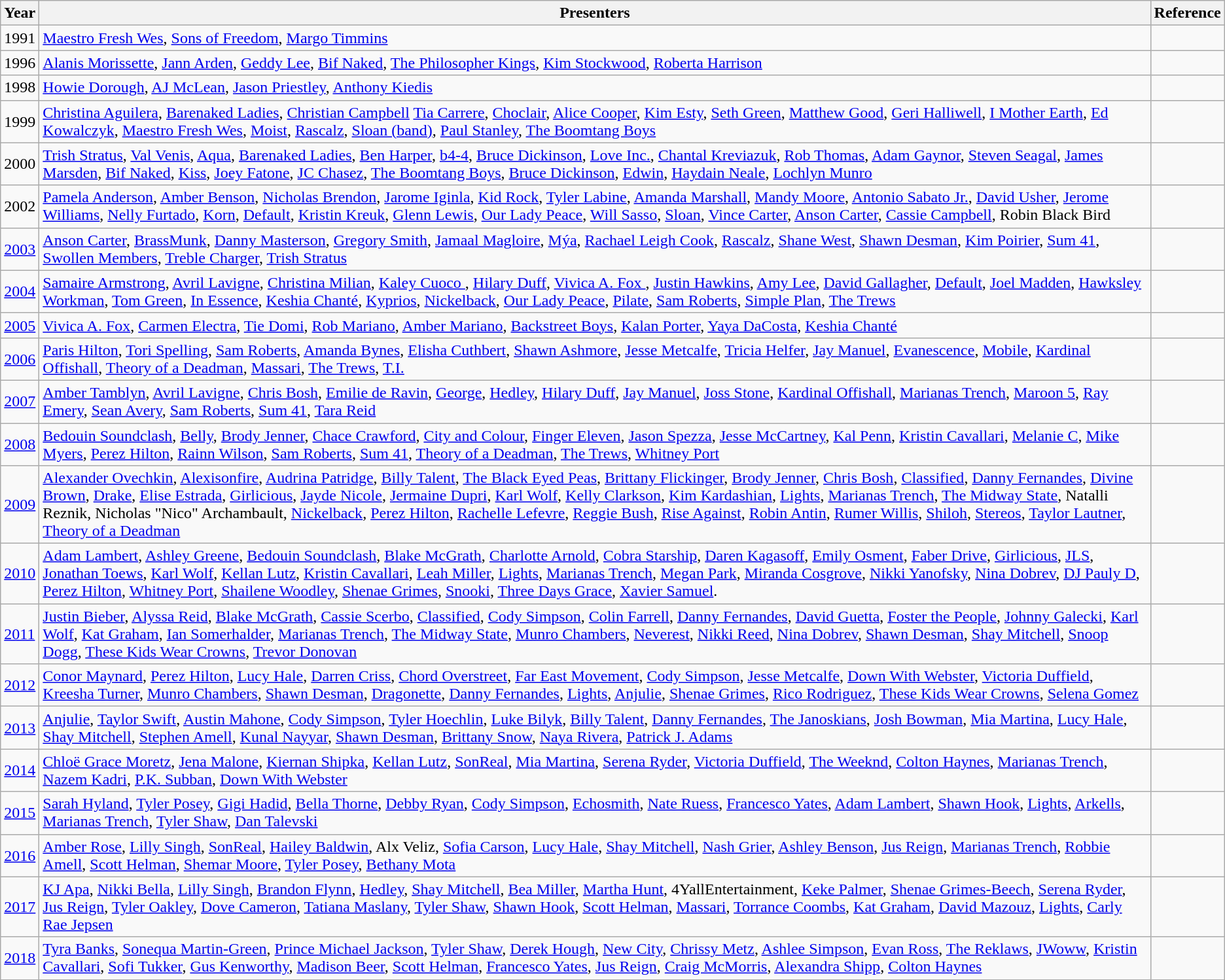<table class="wikitable sortable">
<tr>
<th>Year</th>
<th>Presenters</th>
<th>Reference</th>
</tr>
<tr>
<td>1991</td>
<td><a href='#'>Maestro Fresh Wes</a>, <a href='#'>Sons of Freedom</a>, <a href='#'>Margo Timmins</a></td>
</tr>
<tr>
<td>1996</td>
<td><a href='#'>Alanis Morissette</a>, <a href='#'>Jann Arden</a>, <a href='#'>Geddy Lee</a>, <a href='#'>Bif Naked</a>, <a href='#'>The Philosopher Kings</a>, <a href='#'>Kim Stockwood</a>, <a href='#'>Roberta Harrison</a></td>
<td></td>
</tr>
<tr>
<td>1998</td>
<td><a href='#'>Howie Dorough</a>, <a href='#'>AJ McLean</a>, <a href='#'>Jason Priestley</a>, <a href='#'>Anthony Kiedis</a></td>
<td></td>
</tr>
<tr>
<td>1999</td>
<td><a href='#'>Christina Aguilera</a>, <a href='#'>Barenaked Ladies</a>, <a href='#'>Christian Campbell</a> <a href='#'>Tia Carrere</a>, <a href='#'>Choclair</a>, <a href='#'>Alice Cooper</a>, <a href='#'>Kim Esty</a>, <a href='#'>Seth Green</a>, <a href='#'>Matthew Good</a>, <a href='#'>Geri Halliwell</a>, <a href='#'>I Mother Earth</a>, <a href='#'>Ed Kowalczyk</a>, <a href='#'>Maestro Fresh Wes</a>, <a href='#'>Moist</a>, <a href='#'>Rascalz</a>, <a href='#'>Sloan (band)</a>, <a href='#'>Paul Stanley</a>, <a href='#'>The Boomtang Boys</a></td>
</tr>
<tr>
<td>2000</td>
<td><a href='#'>Trish Stratus</a>, <a href='#'>Val Venis</a>, <a href='#'>Aqua</a>, <a href='#'>Barenaked Ladies</a>, <a href='#'>Ben Harper</a>, <a href='#'>b4-4</a>, <a href='#'>Bruce Dickinson</a>, <a href='#'>Love Inc.</a>, <a href='#'>Chantal Kreviazuk</a>, <a href='#'>Rob Thomas</a>, <a href='#'>Adam Gaynor</a>, <a href='#'>Steven Seagal</a>, <a href='#'>James Marsden</a>, <a href='#'>Bif Naked</a>, <a href='#'>Kiss</a>, <a href='#'>Joey Fatone</a>, <a href='#'>JC Chasez</a>, <a href='#'>The Boomtang Boys</a>, <a href='#'>Bruce Dickinson</a>, <a href='#'>Edwin</a>, <a href='#'>Haydain Neale</a>, <a href='#'>Lochlyn Munro</a></td>
<td></td>
</tr>
<tr>
<td>2002</td>
<td><a href='#'>Pamela Anderson</a>, <a href='#'>Amber Benson</a>, <a href='#'>Nicholas Brendon</a>, <a href='#'>Jarome Iginla</a>, <a href='#'>Kid Rock</a>, <a href='#'>Tyler Labine</a>, <a href='#'>Amanda Marshall</a>, <a href='#'>Mandy Moore</a>, <a href='#'>Antonio Sabato Jr.</a>, <a href='#'>David Usher</a>, <a href='#'>Jerome Williams</a>, <a href='#'>Nelly Furtado</a>, <a href='#'>Korn</a>, <a href='#'>Default</a>, <a href='#'>Kristin Kreuk</a>, <a href='#'>Glenn Lewis</a>, <a href='#'>Our Lady Peace</a>, <a href='#'>Will Sasso</a>, <a href='#'>Sloan</a>, <a href='#'>Vince Carter</a>, <a href='#'>Anson Carter</a>, <a href='#'>Cassie Campbell</a>, Robin Black Bird</td>
<td></td>
</tr>
<tr>
<td><a href='#'>2003</a></td>
<td><a href='#'>Anson Carter</a>, <a href='#'>BrassMunk</a>, <a href='#'>Danny Masterson</a>, <a href='#'>Gregory Smith</a>, <a href='#'>Jamaal Magloire</a>, <a href='#'>Mýa</a>, <a href='#'>Rachael Leigh Cook</a>, <a href='#'>Rascalz</a>, <a href='#'>Shane West</a>, <a href='#'>Shawn Desman</a>, <a href='#'>Kim Poirier</a>, <a href='#'>Sum 41</a>, <a href='#'>Swollen Members</a>, <a href='#'>Treble Charger</a>, <a href='#'>Trish Stratus</a></td>
<td></td>
</tr>
<tr>
<td><a href='#'>2004</a></td>
<td><a href='#'>Samaire Armstrong</a>, <a href='#'>Avril Lavigne</a>, <a href='#'>Christina Milian</a>, <a href='#'>Kaley Cuoco </a>, <a href='#'>Hilary Duff</a>, <a href='#'>Vivica A. Fox </a>, <a href='#'>Justin Hawkins</a>, <a href='#'>Amy Lee</a>, <a href='#'>David Gallagher</a>, <a href='#'>Default</a>, <a href='#'>Joel Madden</a>, <a href='#'>Hawksley Workman</a>, <a href='#'>Tom Green</a>, <a href='#'>In Essence</a>, <a href='#'>Keshia Chanté</a>, <a href='#'>Kyprios</a>, <a href='#'>Nickelback</a>, <a href='#'>Our Lady Peace</a>, <a href='#'>Pilate</a>, <a href='#'>Sam Roberts</a>, <a href='#'>Simple Plan</a>, <a href='#'>The Trews</a></td>
<td></td>
</tr>
<tr>
<td><a href='#'>2005</a></td>
<td><a href='#'>Vivica A. Fox</a>, <a href='#'>Carmen Electra</a>, <a href='#'>Tie Domi</a>, <a href='#'>Rob Mariano</a>, <a href='#'>Amber Mariano</a>, <a href='#'>Backstreet Boys</a>, <a href='#'>Kalan Porter</a>, <a href='#'>Yaya DaCosta</a>, <a href='#'>Keshia Chanté</a></td>
<td></td>
</tr>
<tr>
<td><a href='#'>2006</a></td>
<td><a href='#'>Paris Hilton</a>, <a href='#'>Tori Spelling</a>, <a href='#'>Sam Roberts</a>, <a href='#'>Amanda Bynes</a>, <a href='#'>Elisha Cuthbert</a>, <a href='#'>Shawn Ashmore</a>, <a href='#'>Jesse Metcalfe</a>, <a href='#'>Tricia Helfer</a>, <a href='#'>Jay Manuel</a>, <a href='#'>Evanescence</a>, <a href='#'>Mobile</a>, <a href='#'>Kardinal Offishall</a>, <a href='#'>Theory of a Deadman</a>, <a href='#'>Massari</a>, <a href='#'>The Trews</a>, <a href='#'>T.I.</a></td>
<td></td>
</tr>
<tr>
<td><a href='#'>2007</a></td>
<td><a href='#'>Amber Tamblyn</a>, <a href='#'>Avril Lavigne</a>, <a href='#'>Chris Bosh</a>, <a href='#'>Emilie de Ravin</a>, <a href='#'>George</a>, <a href='#'>Hedley</a>, <a href='#'>Hilary Duff</a>, <a href='#'>Jay Manuel</a>, <a href='#'>Joss Stone</a>, <a href='#'>Kardinal Offishall</a>, <a href='#'>Marianas Trench</a>, <a href='#'>Maroon 5</a>, <a href='#'>Ray Emery</a>, <a href='#'>Sean Avery</a>, <a href='#'>Sam Roberts</a>, <a href='#'>Sum 41</a>, <a href='#'>Tara Reid</a></td>
<td></td>
</tr>
<tr>
<td><a href='#'>2008</a></td>
<td><a href='#'>Bedouin Soundclash</a>, <a href='#'>Belly</a>, <a href='#'>Brody Jenner</a>, <a href='#'>Chace Crawford</a>, <a href='#'>City and Colour</a>, <a href='#'>Finger Eleven</a>, <a href='#'>Jason Spezza</a>, <a href='#'>Jesse McCartney</a>, <a href='#'>Kal Penn</a>, <a href='#'>Kristin Cavallari</a>, <a href='#'>Melanie C</a>, <a href='#'>Mike Myers</a>, <a href='#'>Perez Hilton</a>, <a href='#'>Rainn Wilson</a>, <a href='#'>Sam Roberts</a>, <a href='#'>Sum 41</a>, <a href='#'>Theory of a Deadman</a>, <a href='#'>The Trews</a>, <a href='#'>Whitney Port</a></td>
<td></td>
</tr>
<tr>
<td><a href='#'>2009</a></td>
<td><a href='#'>Alexander Ovechkin</a>, <a href='#'>Alexisonfire</a>, <a href='#'>Audrina Patridge</a>, <a href='#'>Billy Talent</a>, <a href='#'>The Black Eyed Peas</a>, <a href='#'>Brittany Flickinger</a>, <a href='#'>Brody Jenner</a>, <a href='#'>Chris Bosh</a>, <a href='#'>Classified</a>, <a href='#'>Danny Fernandes</a>, <a href='#'>Divine Brown</a>, <a href='#'>Drake</a>, <a href='#'>Elise Estrada</a>, <a href='#'>Girlicious</a>, <a href='#'>Jayde Nicole</a>, <a href='#'>Jermaine Dupri</a>, <a href='#'>Karl Wolf</a>, <a href='#'>Kelly Clarkson</a>, <a href='#'>Kim Kardashian</a>, <a href='#'>Lights</a>, <a href='#'>Marianas Trench</a>, <a href='#'>The Midway State</a>, Natalli Reznik, Nicholas "Nico" Archambault, <a href='#'>Nickelback</a>, <a href='#'>Perez Hilton</a>, <a href='#'>Rachelle Lefevre</a>, <a href='#'>Reggie Bush</a>, <a href='#'>Rise Against</a>, <a href='#'>Robin Antin</a>, <a href='#'>Rumer Willis</a>, <a href='#'>Shiloh</a>, <a href='#'>Stereos</a>, <a href='#'>Taylor Lautner</a>, <a href='#'>Theory of a Deadman</a></td>
</tr>
<tr>
<td><a href='#'>2010</a></td>
<td><a href='#'>Adam Lambert</a>, <a href='#'>Ashley Greene</a>, <a href='#'>Bedouin Soundclash</a>, <a href='#'>Blake McGrath</a>, <a href='#'>Charlotte Arnold</a>, <a href='#'>Cobra Starship</a>, <a href='#'>Daren Kagasoff</a>, <a href='#'>Emily Osment</a>, <a href='#'>Faber Drive</a>, <a href='#'>Girlicious</a>, <a href='#'>JLS</a>, <a href='#'>Jonathan Toews</a>, <a href='#'>Karl Wolf</a>, <a href='#'>Kellan Lutz</a>, <a href='#'>Kristin Cavallari</a>, <a href='#'>Leah Miller</a>, <a href='#'>Lights</a>, <a href='#'>Marianas Trench</a>, <a href='#'>Megan Park</a>, <a href='#'>Miranda Cosgrove</a>, <a href='#'>Nikki Yanofsky</a>, <a href='#'>Nina Dobrev</a>, <a href='#'>DJ Pauly D</a>, <a href='#'>Perez Hilton</a>, <a href='#'>Whitney Port</a>, <a href='#'>Shailene Woodley</a>, <a href='#'>Shenae Grimes</a>, <a href='#'>Snooki</a>, <a href='#'>Three Days Grace</a>, <a href='#'>Xavier Samuel</a>.</td>
<td></td>
</tr>
<tr>
<td><a href='#'>2011</a></td>
<td><a href='#'>Justin Bieber</a>, <a href='#'>Alyssa Reid</a>, <a href='#'>Blake McGrath</a>, <a href='#'>Cassie Scerbo</a>, <a href='#'>Classified</a>, <a href='#'>Cody Simpson</a>, <a href='#'>Colin Farrell</a>, <a href='#'>Danny Fernandes</a>, <a href='#'>David Guetta</a>, <a href='#'>Foster the People</a>, <a href='#'>Johnny Galecki</a>, <a href='#'>Karl Wolf</a>, <a href='#'>Kat Graham</a>, <a href='#'>Ian Somerhalder</a>, <a href='#'>Marianas Trench</a>, <a href='#'>The Midway State</a>, <a href='#'>Munro Chambers</a>, <a href='#'>Neverest</a>, <a href='#'>Nikki Reed</a>, <a href='#'>Nina Dobrev</a>, <a href='#'>Shawn Desman</a>, <a href='#'>Shay Mitchell</a>, <a href='#'>Snoop Dogg</a>, <a href='#'>These Kids Wear Crowns</a>, <a href='#'>Trevor Donovan</a></td>
<td></td>
</tr>
<tr>
<td><a href='#'>2012</a></td>
<td><a href='#'>Conor Maynard</a>, <a href='#'>Perez Hilton</a>, <a href='#'>Lucy Hale</a>, <a href='#'>Darren Criss</a>, <a href='#'>Chord Overstreet</a>, <a href='#'>Far East Movement</a>, <a href='#'>Cody Simpson</a>, <a href='#'>Jesse Metcalfe</a>, <a href='#'>Down With Webster</a>, <a href='#'>Victoria Duffield</a>, <a href='#'>Kreesha Turner</a>, <a href='#'>Munro Chambers</a>, <a href='#'>Shawn Desman</a>, <a href='#'>Dragonette</a>, <a href='#'>Danny Fernandes</a>, <a href='#'>Lights</a>, <a href='#'>Anjulie</a>, <a href='#'>Shenae Grimes</a>, <a href='#'>Rico Rodriguez</a>, <a href='#'>These Kids Wear Crowns</a>, <a href='#'>Selena Gomez</a></td>
<td></td>
</tr>
<tr>
<td><a href='#'>2013</a></td>
<td><a href='#'>Anjulie</a>, <a href='#'>Taylor Swift</a>, <a href='#'>Austin Mahone</a>, <a href='#'>Cody Simpson</a>, <a href='#'>Tyler Hoechlin</a>, <a href='#'>Luke Bilyk</a>, <a href='#'>Billy Talent</a>, <a href='#'>Danny Fernandes</a>, <a href='#'>The Janoskians</a>, <a href='#'>Josh Bowman</a>, <a href='#'>Mia Martina</a>, <a href='#'>Lucy Hale</a>, <a href='#'>Shay Mitchell</a>, <a href='#'>Stephen Amell</a>, <a href='#'>Kunal Nayyar</a>, <a href='#'>Shawn Desman</a>, <a href='#'>Brittany Snow</a>, <a href='#'>Naya Rivera</a>, <a href='#'>Patrick J. Adams</a></td>
<td></td>
</tr>
<tr>
<td><a href='#'>2014</a></td>
<td><a href='#'>Chloë Grace Moretz</a>, <a href='#'>Jena Malone</a>, <a href='#'>Kiernan Shipka</a>, <a href='#'>Kellan Lutz</a>, <a href='#'>SonReal</a>, <a href='#'>Mia Martina</a>, <a href='#'>Serena Ryder</a>, <a href='#'>Victoria Duffield</a>, <a href='#'>The Weeknd</a>, <a href='#'>Colton Haynes</a>, <a href='#'>Marianas Trench</a>, <a href='#'>Nazem Kadri</a>, <a href='#'>P.K. Subban</a>, <a href='#'>Down With Webster</a></td>
<td></td>
</tr>
<tr>
<td><a href='#'>2015</a></td>
<td><a href='#'>Sarah Hyland</a>, <a href='#'>Tyler Posey</a>, <a href='#'>Gigi Hadid</a>, <a href='#'>Bella Thorne</a>, <a href='#'>Debby Ryan</a>, <a href='#'>Cody Simpson</a>, <a href='#'>Echosmith</a>, <a href='#'>Nate Ruess</a>, <a href='#'>Francesco Yates</a>, <a href='#'>Adam Lambert</a>, <a href='#'>Shawn Hook</a>, <a href='#'>Lights</a>, <a href='#'>Arkells</a>, <a href='#'>Marianas Trench</a>, <a href='#'>Tyler Shaw</a>, <a href='#'>Dan Talevski</a></td>
<td></td>
</tr>
<tr>
<td><a href='#'>2016</a></td>
<td><a href='#'>Amber Rose</a>, <a href='#'>Lilly Singh</a>, <a href='#'>SonReal</a>, <a href='#'>Hailey Baldwin</a>, Alx Veliz, <a href='#'>Sofia Carson</a>, <a href='#'>Lucy Hale</a>, <a href='#'>Shay Mitchell</a>, <a href='#'>Nash Grier</a>, <a href='#'>Ashley Benson</a>, <a href='#'>Jus Reign</a>, <a href='#'>Marianas Trench</a>, <a href='#'>Robbie Amell</a>, <a href='#'>Scott Helman</a>, <a href='#'>Shemar Moore</a>, <a href='#'>Tyler Posey</a>, <a href='#'>Bethany Mota</a></td>
<td></td>
</tr>
<tr>
<td><a href='#'>2017</a></td>
<td><a href='#'>KJ Apa</a>, <a href='#'>Nikki Bella</a>, <a href='#'>Lilly Singh</a>, <a href='#'>Brandon Flynn</a>, <a href='#'>Hedley</a>, <a href='#'>Shay Mitchell</a>, <a href='#'>Bea Miller</a>, <a href='#'>Martha Hunt</a>, 4YallEntertainment, <a href='#'>Keke Palmer</a>, <a href='#'>Shenae Grimes-Beech</a>, <a href='#'>Serena Ryder</a>, <a href='#'>Jus Reign</a>, <a href='#'>Tyler Oakley</a>, <a href='#'>Dove Cameron</a>, <a href='#'>Tatiana Maslany</a>, <a href='#'>Tyler Shaw</a>, <a href='#'>Shawn Hook</a>, <a href='#'>Scott Helman</a>, <a href='#'>Massari</a>, <a href='#'>Torrance Coombs</a>, <a href='#'>Kat Graham</a>, <a href='#'>David Mazouz</a>, <a href='#'>Lights</a>, <a href='#'>Carly Rae Jepsen</a></td>
<td></td>
</tr>
<tr>
<td><a href='#'>2018</a></td>
<td><a href='#'>Tyra Banks</a>, <a href='#'>Sonequa Martin-Green</a>, <a href='#'>Prince Michael Jackson</a>, <a href='#'>Tyler Shaw</a>, <a href='#'>Derek Hough</a>, <a href='#'>New City</a>, <a href='#'>Chrissy Metz</a>, <a href='#'>Ashlee Simpson</a>, <a href='#'>Evan Ross</a>, <a href='#'>The Reklaws</a>, <a href='#'>JWoww</a>, <a href='#'>Kristin Cavallari</a>, <a href='#'>Sofi Tukker</a>, <a href='#'>Gus Kenworthy</a>, <a href='#'>Madison Beer</a>, <a href='#'>Scott Helman</a>, <a href='#'>Francesco Yates</a>, <a href='#'>Jus Reign</a>, <a href='#'>Craig McMorris</a>, <a href='#'>Alexandra Shipp</a>, <a href='#'>Colton Haynes</a></td>
<td></td>
</tr>
</table>
